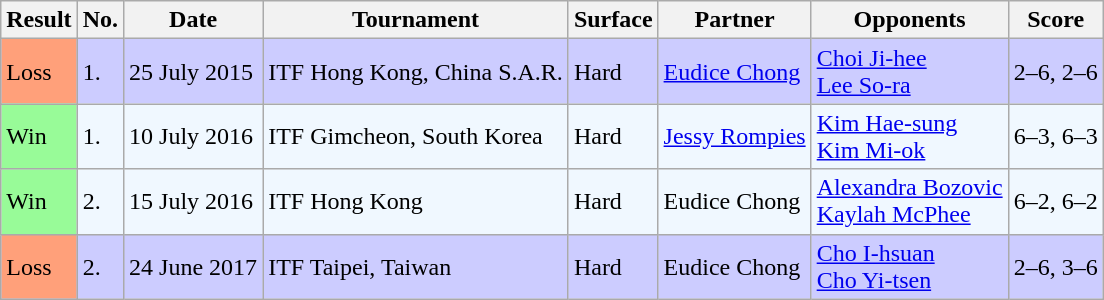<table class="sortable wikitable">
<tr>
<th>Result</th>
<th>No.</th>
<th>Date</th>
<th>Tournament</th>
<th>Surface</th>
<th>Partner</th>
<th>Opponents</th>
<th class="unsortable">Score</th>
</tr>
<tr style="background:#ccccff;">
<td bgcolor="FFA07A">Loss</td>
<td>1.</td>
<td>25 July 2015</td>
<td>ITF Hong Kong, China S.A.R.</td>
<td>Hard</td>
<td> <a href='#'>Eudice Chong</a></td>
<td> <a href='#'>Choi Ji-hee</a> <br>  <a href='#'>Lee So-ra</a></td>
<td>2–6, 2–6</td>
</tr>
<tr style="background:#f0f8ff;">
<td style="background:#98fb98;">Win</td>
<td>1.</td>
<td>10 July 2016</td>
<td>ITF Gimcheon, South Korea</td>
<td>Hard</td>
<td> <a href='#'>Jessy Rompies</a></td>
<td> <a href='#'>Kim Hae-sung</a> <br>  <a href='#'>Kim Mi-ok</a></td>
<td>6–3, 6–3</td>
</tr>
<tr style="background:#f0f8ff;">
<td style="background:#98fb98;">Win</td>
<td>2.</td>
<td>15 July 2016</td>
<td>ITF Hong Kong</td>
<td>Hard</td>
<td> Eudice Chong</td>
<td> <a href='#'>Alexandra Bozovic</a> <br>  <a href='#'>Kaylah McPhee</a></td>
<td>6–2, 6–2</td>
</tr>
<tr style="background:#ccccff;">
<td bgcolor="FFA07A">Loss</td>
<td>2.</td>
<td>24 June 2017</td>
<td>ITF Taipei, Taiwan</td>
<td>Hard</td>
<td> Eudice Chong</td>
<td> <a href='#'>Cho I-hsuan</a> <br>  <a href='#'>Cho Yi-tsen</a></td>
<td>2–6, 3–6</td>
</tr>
</table>
